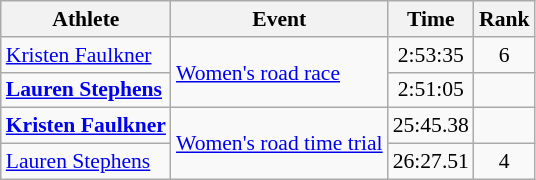<table class=wikitable style=font-size:90%;text-align:center>
<tr>
<th>Athlete</th>
<th>Event</th>
<th>Time</th>
<th>Rank</th>
</tr>
<tr>
<td align=left><a href='#'>Kristen Faulkner</a></td>
<td align=left rowspan=2><a href='#'>Women's road race</a></td>
<td>2:53:35</td>
<td>6</td>
</tr>
<tr>
<td align=left><strong><a href='#'>Lauren Stephens</a></strong></td>
<td>2:51:05</td>
<td></td>
</tr>
<tr>
<td align=left><strong><a href='#'>Kristen Faulkner</a></strong></td>
<td align=left rowspan=2><a href='#'>Women's road time trial</a></td>
<td>25:45.38</td>
<td></td>
</tr>
<tr>
<td align=left><a href='#'>Lauren Stephens</a></td>
<td>26:27.51</td>
<td>4</td>
</tr>
</table>
